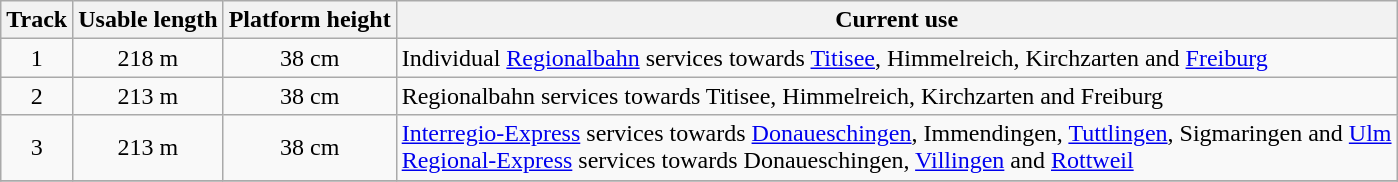<table class="wikitable">
<tr>
<th>Track</th>
<th>Usable length</th>
<th>Platform height</th>
<th>Current use</th>
</tr>
<tr>
<td style="text-align:center">1</td>
<td style="text-align:center">218 m</td>
<td style="text-align:center">38 cm</td>
<td>Individual <a href='#'>Regionalbahn</a> services towards <a href='#'>Titisee</a>, Himmelreich, Kirchzarten and <a href='#'>Freiburg</a></td>
</tr>
<tr>
<td style="text-align:center">2</td>
<td style="text-align:center">213 m</td>
<td style="text-align:center">38 cm</td>
<td>Regionalbahn services towards Titisee, Himmelreich, Kirchzarten and Freiburg</td>
</tr>
<tr>
<td style="text-align:center">3</td>
<td style="text-align:center">213 m</td>
<td style="text-align:center">38 cm</td>
<td><a href='#'>Interregio-Express</a> services towards <a href='#'>Donaueschingen</a>, Immendingen, <a href='#'>Tuttlingen</a>, Sigmaringen and <a href='#'>Ulm</a><br> <a href='#'>Regional-Express</a> services towards Donaueschingen, <a href='#'>Villingen</a> and <a href='#'>Rottweil</a></td>
</tr>
<tr>
</tr>
</table>
